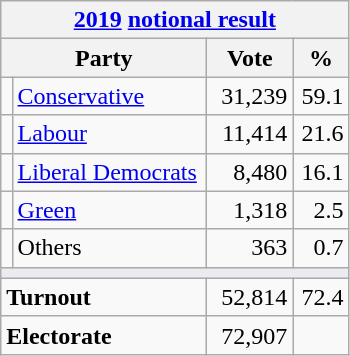<table class="wikitable">
<tr>
<th colspan="4"><a href='#'>2019</a> <a href='#'>notional result</a></th>
</tr>
<tr>
<th bgcolor="#DDDDFF" width="130px" colspan="2">Party</th>
<th bgcolor="#DDDDFF" width="50px">Vote</th>
<th bgcolor="#DDDDFF" width="30px">%</th>
</tr>
<tr>
<td></td>
<td><a href='#'>Conservative</a></td>
<td align=right>31,239</td>
<td align=right>59.1</td>
</tr>
<tr>
<td></td>
<td><a href='#'>Labour</a></td>
<td align=right>11,414</td>
<td align=right>21.6</td>
</tr>
<tr>
<td></td>
<td><a href='#'>Liberal Democrats</a></td>
<td align=right>8,480</td>
<td align=right>16.1</td>
</tr>
<tr>
<td></td>
<td><a href='#'>Green</a></td>
<td align=right>1,318</td>
<td align=right>2.5</td>
</tr>
<tr>
<td></td>
<td>Others</td>
<td align=right>363</td>
<td align=right>0.7</td>
</tr>
<tr>
<td colspan="4" bgcolor="#EAECF0"></td>
</tr>
<tr>
<td colspan="2"><strong>Turnout</strong></td>
<td align=right>52,814</td>
<td align=right>72.4</td>
</tr>
<tr>
<td colspan="2"><strong>Electorate</strong></td>
<td align=right>72,907</td>
</tr>
</table>
